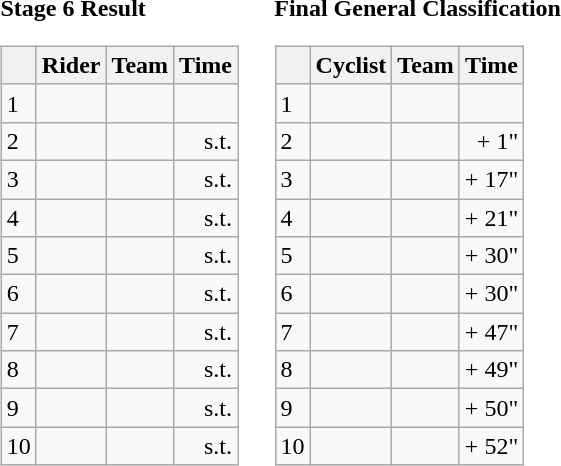<table>
<tr>
<td><strong>Stage 6 Result</strong><br><table class="wikitable">
<tr>
<th></th>
<th>Rider</th>
<th>Team</th>
<th>Time</th>
</tr>
<tr>
<td>1</td>
<td></td>
<td></td>
<td align="right"></td>
</tr>
<tr>
<td>2</td>
<td></td>
<td></td>
<td align="right">s.t.</td>
</tr>
<tr>
<td>3</td>
<td></td>
<td></td>
<td align="right">s.t.</td>
</tr>
<tr>
<td>4</td>
<td></td>
<td></td>
<td align="right">s.t.</td>
</tr>
<tr>
<td>5</td>
<td></td>
<td></td>
<td align="right">s.t.</td>
</tr>
<tr>
<td>6</td>
<td></td>
<td></td>
<td align="right">s.t.</td>
</tr>
<tr>
<td>7</td>
<td></td>
<td></td>
<td align="right">s.t.</td>
</tr>
<tr>
<td>8</td>
<td></td>
<td></td>
<td align="right">s.t.</td>
</tr>
<tr>
<td>9</td>
<td></td>
<td></td>
<td align="right">s.t.</td>
</tr>
<tr>
<td>10</td>
<td></td>
<td></td>
<td align="right">s.t.</td>
</tr>
</table>
</td>
<td></td>
<td><strong>Final General Classification</strong><br><table class="wikitable">
<tr>
<th></th>
<th>Cyclist</th>
<th>Team</th>
<th>Time</th>
</tr>
<tr>
<td>1</td>
<td> </td>
<td></td>
<td align="right"></td>
</tr>
<tr>
<td>2</td>
<td></td>
<td></td>
<td align="right">+ 1"</td>
</tr>
<tr>
<td>3</td>
<td> </td>
<td></td>
<td align="right">+ 17"</td>
</tr>
<tr>
<td>4</td>
<td></td>
<td></td>
<td align="right">+ 21"</td>
</tr>
<tr>
<td>5</td>
<td></td>
<td></td>
<td align="right">+ 30"</td>
</tr>
<tr>
<td>6</td>
<td></td>
<td></td>
<td align="right">+ 30"</td>
</tr>
<tr>
<td>7</td>
<td></td>
<td></td>
<td align="right">+ 47"</td>
</tr>
<tr>
<td>8</td>
<td></td>
<td></td>
<td align="right">+ 49"</td>
</tr>
<tr>
<td>9</td>
<td></td>
<td></td>
<td align="right">+ 50"</td>
</tr>
<tr>
<td>10</td>
<td></td>
<td></td>
<td align="right">+ 52"</td>
</tr>
</table>
</td>
</tr>
</table>
